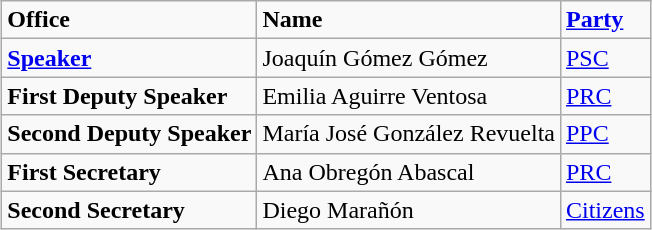<table class="wikitable" style="margin:1em auto;">
<tr>
<td><strong>Office</strong></td>
<td><strong>Name</strong></td>
<td><strong><a href='#'>Party</a></strong></td>
</tr>
<tr>
<td><strong><a href='#'>Speaker</a></strong></td>
<td>Joaquín Gómez Gómez</td>
<td> <a href='#'>PSC</a></td>
</tr>
<tr>
<td><strong>First Deputy Speaker</strong></td>
<td>Emilia Aguirre Ventosa</td>
<td><a href='#'>PRC</a></td>
</tr>
<tr>
<td><strong>Second Deputy Speaker</strong></td>
<td>María José González Revuelta</td>
<td> <a href='#'>PPC</a></td>
</tr>
<tr>
<td><strong>First Secretary</strong></td>
<td>Ana Obregón Abascal</td>
<td><a href='#'>PRC</a></td>
</tr>
<tr>
<td><strong>Second Secretary</strong></td>
<td>Diego Marañón</td>
<td> <a href='#'>Citizens</a></td>
</tr>
</table>
